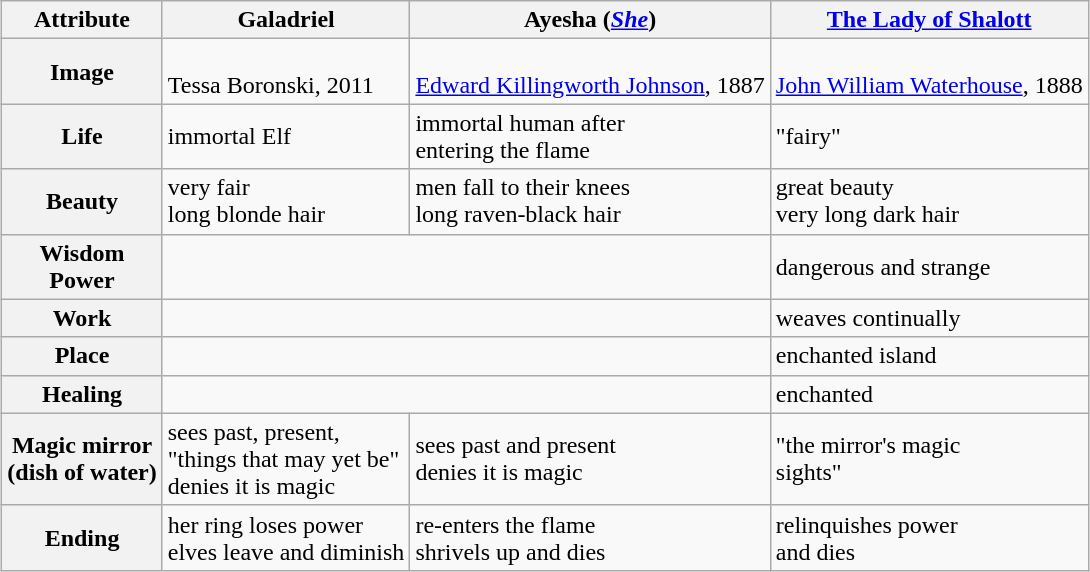<table class="wikitable" style="margin:1em auto;">
<tr>
<th>Attribute</th>
<th>Galadriel</th>
<th>Ayesha (<em><a href='#'>She</a></em>)</th>
<th><a href='#'>The Lady of Shalott</a></th>
</tr>
<tr>
<th>Image</th>
<td> <br>Tessa Boronski, 2011</td>
<td> <br><a href='#'>Edward Killingworth Johnson</a>, 1887</td>
<td> <br><a href='#'>John William Waterhouse</a>, 1888</td>
</tr>
<tr>
<th>Life</th>
<td>immortal Elf</td>
<td>immortal human after<br>entering the flame</td>
<td>"fairy"</td>
</tr>
<tr>
<th>Beauty</th>
<td>very fair<br>long blonde hair</td>
<td>men fall to their knees<br>long raven-black hair</td>
<td>great beauty<br>very long dark hair</td>
</tr>
<tr>
<th>Wisdom<br>Power</th>
<td colspan=2></td>
<td>dangerous and strange</td>
</tr>
<tr>
<th>Work</th>
<td colspan=2></td>
<td>weaves continually</td>
</tr>
<tr>
<th>Place</th>
<td colspan=2></td>
<td>enchanted island</td>
</tr>
<tr>
<th>Healing</th>
<td colspan=2></td>
<td>enchanted</td>
</tr>
<tr>
<th>Magic mirror<br>(dish of water)</th>
<td>sees past, present,<br>"things that may yet be"<br>denies it is magic</td>
<td>sees past and present<br>denies it is magic</td>
<td>"the mirror's magic<br>sights"</td>
</tr>
<tr>
<th>Ending</th>
<td>her ring loses power<br>elves leave and diminish</td>
<td>re-enters the flame<br>shrivels up and dies</td>
<td>relinquishes power<br>and dies</td>
</tr>
</table>
